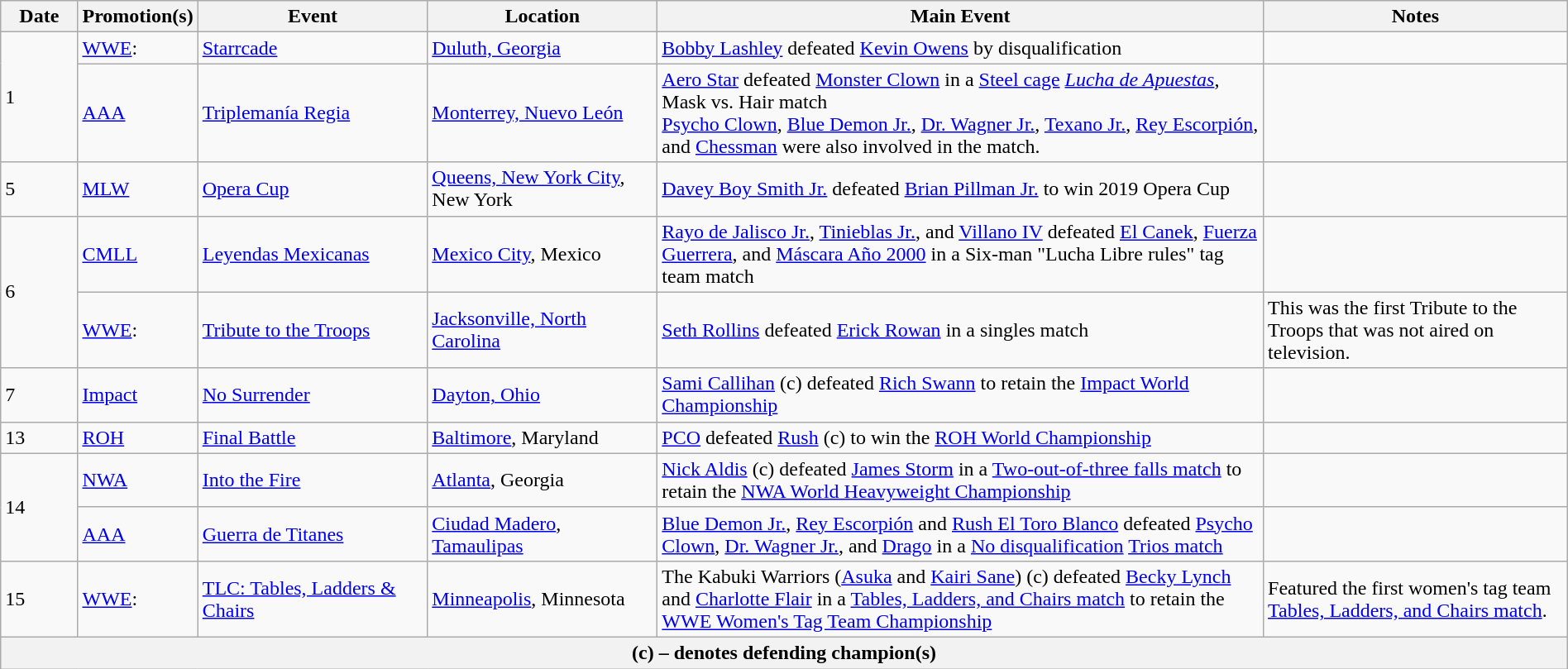<table class="wikitable" style="width:100%;">
<tr>
<th width=5%>Date</th>
<th width=5%>Promotion(s)</th>
<th style="width:15%;">Event</th>
<th style="width:15%;">Location</th>
<th style="width:40%;">Main Event</th>
<th style="width:20%;">Notes</th>
</tr>
<tr>
<td rowspan="2">1</td>
<td><a href='#'>WWE</a>:<br></td>
<td><a href='#'>Starrcade</a></td>
<td><a href='#'>Duluth, Georgia</a></td>
<td><a href='#'>Bobby Lashley</a> defeated <a href='#'>Kevin Owens</a> by disqualification</td>
<td></td>
</tr>
<tr>
<td><a href='#'>AAA</a></td>
<td><a href='#'>Triplemanía Regia</a></td>
<td><a href='#'>Monterrey, Nuevo León</a></td>
<td><a href='#'>Aero Star</a> defeated <a href='#'>Monster Clown</a> in a <a href='#'>Steel cage</a> <em><a href='#'>Lucha de Apuestas</a></em>, Mask vs. Hair match<br><a href='#'>Psycho Clown</a>, <a href='#'>Blue Demon Jr.</a>, <a href='#'>Dr. Wagner Jr.</a>, <a href='#'>Texano Jr.</a>, <a href='#'>Rey Escorpión</a>, and <a href='#'>Chessman</a> were also involved in the match.</td>
<td></td>
</tr>
<tr>
<td>5</td>
<td><a href='#'>MLW</a></td>
<td><a href='#'>Opera Cup</a></td>
<td><a href='#'>Queens, New York City</a>, New York</td>
<td><a href='#'>Davey Boy Smith Jr.</a> defeated <a href='#'>Brian Pillman Jr.</a> to win 2019 Opera Cup</td>
<td></td>
</tr>
<tr>
<td rowspan=2>6</td>
<td><a href='#'>CMLL</a></td>
<td><a href='#'>Leyendas Mexicanas</a></td>
<td><a href='#'>Mexico City</a>, Mexico</td>
<td><a href='#'>Rayo de Jalisco Jr.</a>, <a href='#'>Tinieblas Jr.</a>, and <a href='#'>Villano IV</a> defeated <a href='#'>El Canek</a>, <a href='#'>Fuerza Guerrera</a>, and <a href='#'>Máscara Año 2000</a> in a Six-man "Lucha Libre rules" tag team match</td>
<td></td>
</tr>
<tr>
<td><a href='#'>WWE</a>:<br></td>
<td><a href='#'>Tribute to the Troops</a></td>
<td><a href='#'>Jacksonville, North Carolina</a></td>
<td><a href='#'>Seth Rollins</a> defeated <a href='#'>Erick Rowan</a> in a singles match</td>
<td>This was the first Tribute to the Troops that was not aired on television.</td>
</tr>
<tr>
<td>7</td>
<td><a href='#'>Impact</a></td>
<td><a href='#'>No Surrender</a></td>
<td><a href='#'>Dayton, Ohio</a></td>
<td><a href='#'>Sami Callihan</a> (c) defeated <a href='#'>Rich Swann</a> to retain the <a href='#'>Impact World Championship</a></td>
<td></td>
</tr>
<tr>
<td>13</td>
<td><a href='#'>ROH</a></td>
<td><a href='#'>Final Battle</a></td>
<td><a href='#'>Baltimore</a>, Maryland</td>
<td><a href='#'>PCO</a> defeated <a href='#'>Rush</a> (c) to win the <a href='#'>ROH World Championship</a></td>
<td></td>
</tr>
<tr>
<td rowspan="2">14</td>
<td><a href='#'>NWA</a></td>
<td><a href='#'>Into the Fire</a></td>
<td><a href='#'>Atlanta</a>, Georgia</td>
<td><a href='#'>Nick Aldis</a> (c) defeated <a href='#'>James Storm</a> in a <a href='#'>Two-out-of-three falls match</a> to retain the <a href='#'>NWA World Heavyweight Championship</a></td>
<td></td>
</tr>
<tr>
<td><a href='#'>AAA</a></td>
<td><a href='#'>Guerra de Titanes</a></td>
<td><a href='#'>Ciudad Madero</a>, <a href='#'>Tamaulipas</a></td>
<td><a href='#'>Blue Demon Jr.</a>, <a href='#'>Rey Escorpión</a> and <a href='#'>Rush El Toro Blanco</a> defeated <a href='#'>Psycho Clown</a>, <a href='#'>Dr. Wagner Jr.</a>, and <a href='#'>Drago</a> in a <a href='#'>No disqualification</a> <a href='#'>Trios match</a></td>
<td></td>
</tr>
<tr>
<td>15</td>
<td><a href='#'>WWE</a>:<br></td>
<td><a href='#'>TLC: Tables, Ladders & Chairs</a></td>
<td><a href='#'>Minneapolis</a>, Minnesota</td>
<td>The Kabuki Warriors (<a href='#'>Asuka</a> and <a href='#'>Kairi Sane</a>) (c) defeated <a href='#'>Becky Lynch</a> and <a href='#'>Charlotte Flair</a> in a <a href='#'>Tables, Ladders, and Chairs match</a> to retain the <a href='#'>WWE Women's Tag Team Championship</a></td>
<td>Featured the first women's tag team <a href='#'>Tables, Ladders, and Chairs match</a>.</td>
</tr>
<tr>
<th colspan="6">(c) – denotes defending champion(s)</th>
</tr>
</table>
